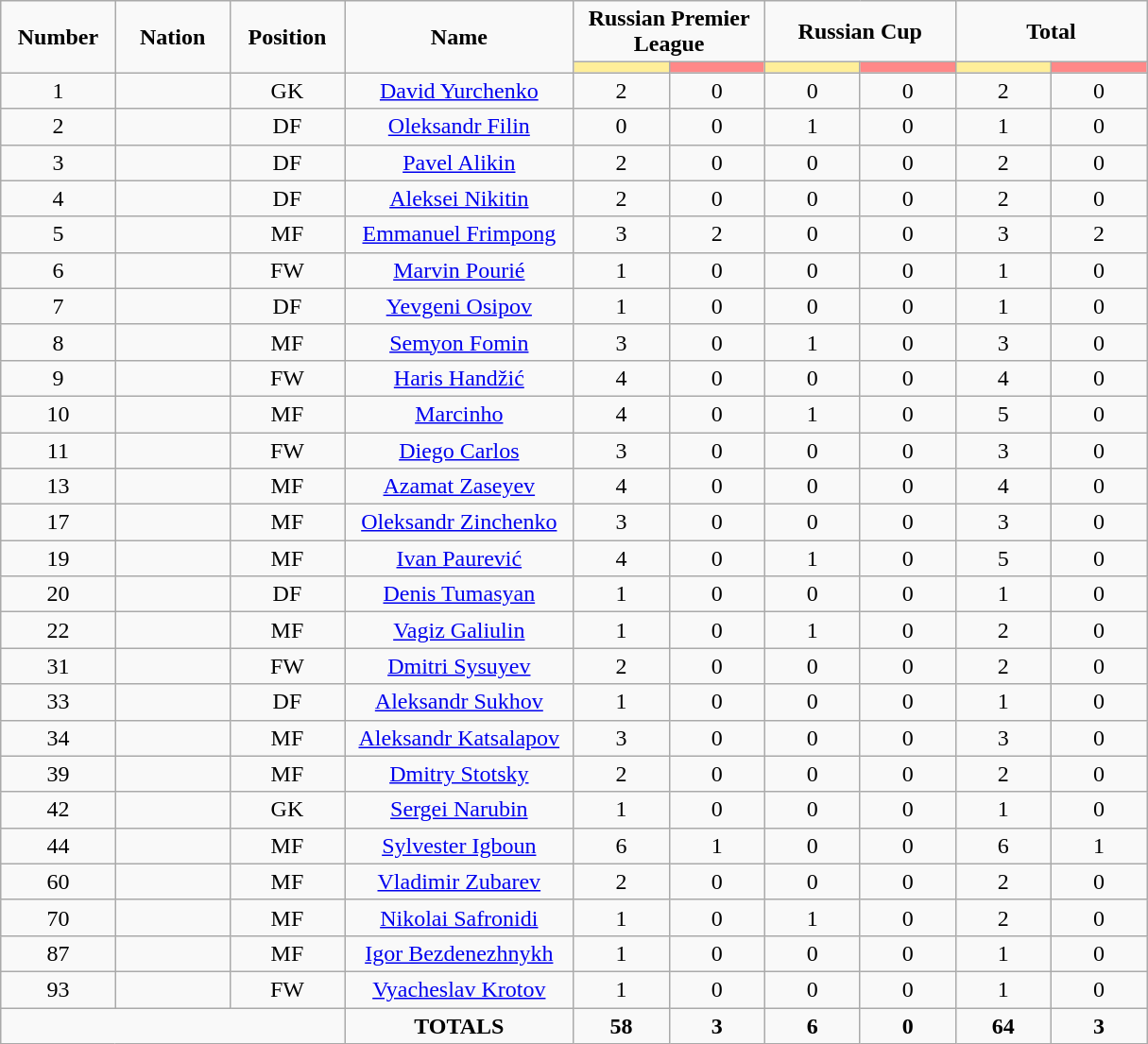<table class="wikitable" style="font-size: 100%; text-align: center;">
<tr>
<td rowspan="2" width="10%" align="center"><strong>Number</strong></td>
<td rowspan="2" width="10%" align="center"><strong>Nation</strong></td>
<td rowspan="2" width="10%" align="center"><strong>Position</strong></td>
<td rowspan="2" width="20%" align="center"><strong>Name</strong></td>
<td colspan="2" align="center"><strong>Russian Premier League</strong></td>
<td colspan="2" align="center"><strong>Russian Cup</strong></td>
<td colspan="2" align="center"><strong>Total</strong></td>
</tr>
<tr>
<th width=60 style="background: #FFEE99"></th>
<th width=60 style="background: #FF8888"></th>
<th width=60 style="background: #FFEE99"></th>
<th width=60 style="background: #FF8888"></th>
<th width=60 style="background: #FFEE99"></th>
<th width=60 style="background: #FF8888"></th>
</tr>
<tr>
<td>1</td>
<td></td>
<td>GK</td>
<td><a href='#'>David Yurchenko</a></td>
<td>2</td>
<td>0</td>
<td>0</td>
<td>0</td>
<td>2</td>
<td>0</td>
</tr>
<tr>
<td>2</td>
<td></td>
<td>DF</td>
<td><a href='#'>Oleksandr Filin</a></td>
<td>0</td>
<td>0</td>
<td>1</td>
<td>0</td>
<td>1</td>
<td>0</td>
</tr>
<tr>
<td>3</td>
<td></td>
<td>DF</td>
<td><a href='#'>Pavel Alikin</a></td>
<td>2</td>
<td>0</td>
<td>0</td>
<td>0</td>
<td>2</td>
<td>0</td>
</tr>
<tr>
<td>4</td>
<td></td>
<td>DF</td>
<td><a href='#'>Aleksei Nikitin</a></td>
<td>2</td>
<td>0</td>
<td>0</td>
<td>0</td>
<td>2</td>
<td>0</td>
</tr>
<tr>
<td>5</td>
<td></td>
<td>MF</td>
<td><a href='#'>Emmanuel Frimpong</a></td>
<td>3</td>
<td>2</td>
<td>0</td>
<td>0</td>
<td>3</td>
<td>2</td>
</tr>
<tr>
<td>6</td>
<td></td>
<td>FW</td>
<td><a href='#'>Marvin Pourié</a></td>
<td>1</td>
<td>0</td>
<td>0</td>
<td>0</td>
<td>1</td>
<td>0</td>
</tr>
<tr>
<td>7</td>
<td></td>
<td>DF</td>
<td><a href='#'>Yevgeni Osipov</a></td>
<td>1</td>
<td>0</td>
<td>0</td>
<td>0</td>
<td>1</td>
<td>0</td>
</tr>
<tr>
<td>8</td>
<td></td>
<td>MF</td>
<td><a href='#'>Semyon Fomin</a></td>
<td>3</td>
<td>0</td>
<td>1</td>
<td>0</td>
<td>3</td>
<td>0</td>
</tr>
<tr>
<td>9</td>
<td></td>
<td>FW</td>
<td><a href='#'>Haris Handžić</a></td>
<td>4</td>
<td>0</td>
<td>0</td>
<td>0</td>
<td>4</td>
<td>0</td>
</tr>
<tr>
<td>10</td>
<td></td>
<td>MF</td>
<td><a href='#'>Marcinho</a></td>
<td>4</td>
<td>0</td>
<td>1</td>
<td>0</td>
<td>5</td>
<td>0</td>
</tr>
<tr>
<td>11</td>
<td></td>
<td>FW</td>
<td><a href='#'>Diego Carlos</a></td>
<td>3</td>
<td>0</td>
<td>0</td>
<td>0</td>
<td>3</td>
<td>0</td>
</tr>
<tr>
<td>13</td>
<td></td>
<td>MF</td>
<td><a href='#'>Azamat Zaseyev</a></td>
<td>4</td>
<td>0</td>
<td>0</td>
<td>0</td>
<td>4</td>
<td>0</td>
</tr>
<tr>
<td>17</td>
<td></td>
<td>MF</td>
<td><a href='#'>Oleksandr Zinchenko</a></td>
<td>3</td>
<td>0</td>
<td>0</td>
<td>0</td>
<td>3</td>
<td>0</td>
</tr>
<tr>
<td>19</td>
<td></td>
<td>MF</td>
<td><a href='#'>Ivan Paurević</a></td>
<td>4</td>
<td>0</td>
<td>1</td>
<td>0</td>
<td>5</td>
<td>0</td>
</tr>
<tr>
<td>20</td>
<td></td>
<td>DF</td>
<td><a href='#'>Denis Tumasyan</a></td>
<td>1</td>
<td>0</td>
<td>0</td>
<td>0</td>
<td>1</td>
<td>0</td>
</tr>
<tr>
<td>22</td>
<td></td>
<td>MF</td>
<td><a href='#'>Vagiz Galiulin</a></td>
<td>1</td>
<td>0</td>
<td>1</td>
<td>0</td>
<td>2</td>
<td>0</td>
</tr>
<tr>
<td>31</td>
<td></td>
<td>FW</td>
<td><a href='#'>Dmitri Sysuyev</a></td>
<td>2</td>
<td>0</td>
<td>0</td>
<td>0</td>
<td>2</td>
<td>0</td>
</tr>
<tr>
<td>33</td>
<td></td>
<td>DF</td>
<td><a href='#'>Aleksandr Sukhov</a></td>
<td>1</td>
<td>0</td>
<td>0</td>
<td>0</td>
<td>1</td>
<td>0</td>
</tr>
<tr>
<td>34</td>
<td></td>
<td>MF</td>
<td><a href='#'>Aleksandr Katsalapov</a></td>
<td>3</td>
<td>0</td>
<td>0</td>
<td>0</td>
<td>3</td>
<td>0</td>
</tr>
<tr>
<td>39</td>
<td></td>
<td>MF</td>
<td><a href='#'>Dmitry Stotsky</a></td>
<td>2</td>
<td>0</td>
<td>0</td>
<td>0</td>
<td>2</td>
<td>0</td>
</tr>
<tr>
<td>42</td>
<td></td>
<td>GK</td>
<td><a href='#'>Sergei Narubin</a></td>
<td>1</td>
<td>0</td>
<td>0</td>
<td>0</td>
<td>1</td>
<td>0</td>
</tr>
<tr>
<td>44</td>
<td></td>
<td>MF</td>
<td><a href='#'>Sylvester Igboun</a></td>
<td>6</td>
<td>1</td>
<td>0</td>
<td>0</td>
<td>6</td>
<td>1</td>
</tr>
<tr>
<td>60</td>
<td></td>
<td>MF</td>
<td><a href='#'>Vladimir Zubarev</a></td>
<td>2</td>
<td>0</td>
<td>0</td>
<td>0</td>
<td>2</td>
<td>0</td>
</tr>
<tr>
<td>70</td>
<td></td>
<td>MF</td>
<td><a href='#'>Nikolai Safronidi</a></td>
<td>1</td>
<td>0</td>
<td>1</td>
<td>0</td>
<td>2</td>
<td>0</td>
</tr>
<tr>
<td>87</td>
<td></td>
<td>MF</td>
<td><a href='#'>Igor Bezdenezhnykh</a></td>
<td>1</td>
<td>0</td>
<td>0</td>
<td>0</td>
<td>1</td>
<td>0</td>
</tr>
<tr>
<td>93</td>
<td></td>
<td>FW</td>
<td><a href='#'>Vyacheslav Krotov</a></td>
<td>1</td>
<td>0</td>
<td>0</td>
<td>0</td>
<td>1</td>
<td>0</td>
</tr>
<tr>
<td colspan="3"></td>
<td><strong>TOTALS</strong></td>
<td><strong>58</strong></td>
<td><strong>3</strong></td>
<td><strong>6</strong></td>
<td><strong>0</strong></td>
<td><strong>64</strong></td>
<td><strong>3</strong></td>
</tr>
</table>
